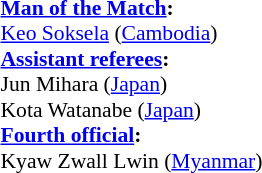<table width=50% style="font-size:90%;">
<tr>
<td><br><strong><a href='#'>Man of the Match</a>:</strong>	
<br><a href='#'>Keo Soksela</a> (<a href='#'>Cambodia</a>)<br><strong><a href='#'>Assistant referees</a>:</strong>
<br>Jun Mihara (<a href='#'>Japan</a>)
<br>Kota Watanabe (<a href='#'>Japan</a>)
<br><strong><a href='#'>Fourth official</a>:</strong>
<br>Kyaw Zwall Lwin (<a href='#'>Myanmar</a>)</td>
</tr>
</table>
